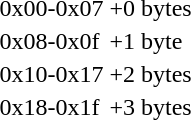<table>
<tr>
<td>0x00-0x07</td>
<td>+0 bytes</td>
</tr>
<tr>
<td>0x08-0x0f</td>
<td>+1 byte</td>
</tr>
<tr>
<td>0x10-0x17</td>
<td>+2 bytes</td>
</tr>
<tr>
<td>0x18-0x1f</td>
<td>+3 bytes</td>
</tr>
</table>
